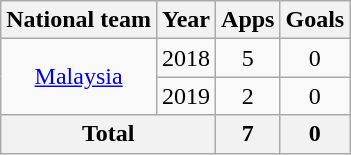<table class=wikitable style="text-align: center;">
<tr>
<th>National team</th>
<th>Year</th>
<th>Apps</th>
<th>Goals</th>
</tr>
<tr>
<td rowspan=2><a href='#'>Malaysia</a></td>
<td>2018</td>
<td>5</td>
<td>0</td>
</tr>
<tr>
<td>2019</td>
<td>2</td>
<td>0</td>
</tr>
<tr>
<th colspan=2>Total</th>
<th>7</th>
<th>0</th>
</tr>
</table>
